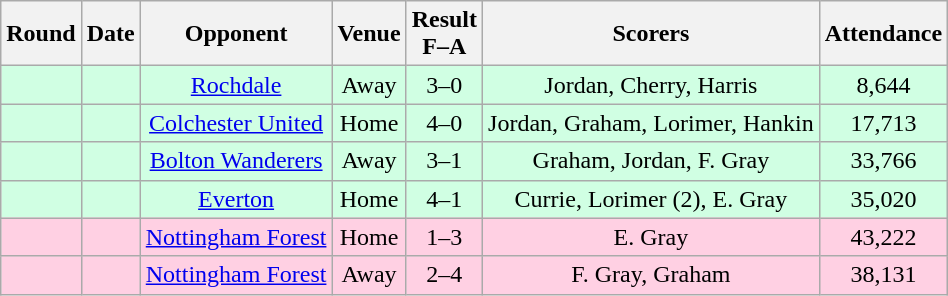<table class="wikitable sortable" style="text-align:center;">
<tr>
<th>Round</th>
<th>Date</th>
<th>Opponent</th>
<th>Venue</th>
<th>Result<br>F–A</th>
<th class=unsortable>Scorers</th>
<th>Attendance</th>
</tr>
<tr bgcolor="#d0ffe3">
<td></td>
<td></td>
<td><a href='#'>Rochdale</a></td>
<td>Away</td>
<td>3–0</td>
<td>Jordan, Cherry, Harris</td>
<td>8,644</td>
</tr>
<tr bgcolor="#d0ffe3">
<td></td>
<td></td>
<td><a href='#'>Colchester United</a></td>
<td>Home</td>
<td>4–0</td>
<td>Jordan, Graham, Lorimer, Hankin</td>
<td>17,713</td>
</tr>
<tr bgcolor="#d0ffe3">
<td></td>
<td></td>
<td><a href='#'>Bolton Wanderers</a></td>
<td>Away</td>
<td>3–1</td>
<td>Graham, Jordan, F. Gray</td>
<td>33,766</td>
</tr>
<tr bgcolor="#d0ffe3">
<td></td>
<td></td>
<td><a href='#'>Everton</a></td>
<td>Home</td>
<td>4–1</td>
<td>Currie, Lorimer (2), E. Gray</td>
<td>35,020</td>
</tr>
<tr bgcolor="#ffd0e3">
<td></td>
<td></td>
<td><a href='#'>Nottingham Forest</a></td>
<td>Home</td>
<td>1–3</td>
<td>E. Gray</td>
<td>43,222</td>
</tr>
<tr bgcolor="#ffd0e3">
<td></td>
<td></td>
<td><a href='#'>Nottingham Forest</a></td>
<td>Away</td>
<td>2–4</td>
<td>F. Gray, Graham</td>
<td>38,131</td>
</tr>
</table>
